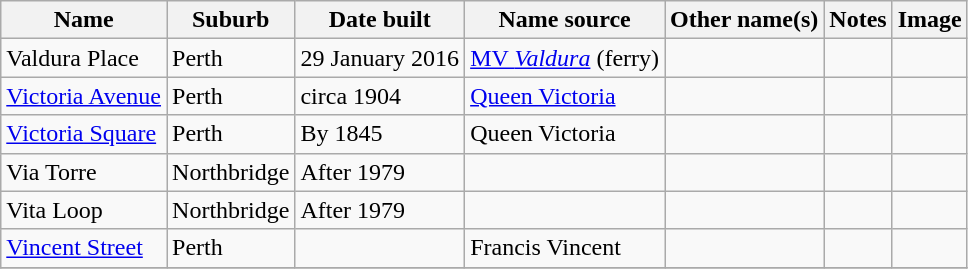<table class="wikitable sortable">
<tr>
<th>Name</th>
<th class="unsortable">Suburb</th>
<th class="unsortable">Date built</th>
<th class="unsortable">Name source</th>
<th class="unsortable">Other name(s)</th>
<th class="unsortable">Notes</th>
<th class="unsortable">Image</th>
</tr>
<tr>
<td>Valdura Place</td>
<td>Perth</td>
<td>29 January 2016</td>
<td><a href='#'>MV <em>Valdura</em></a> (ferry)</td>
<td></td>
<td></td>
<td></td>
</tr>
<tr>
<td><a href='#'>Victoria Avenue</a></td>
<td>Perth</td>
<td>circa 1904</td>
<td><a href='#'>Queen Victoria</a></td>
<td></td>
<td></td>
<td></td>
</tr>
<tr>
<td><a href='#'>Victoria Square</a></td>
<td>Perth</td>
<td>By 1845</td>
<td>Queen Victoria</td>
<td></td>
<td></td>
<td></td>
</tr>
<tr>
<td>Via Torre</td>
<td>Northbridge</td>
<td>After 1979</td>
<td></td>
<td></td>
<td></td>
<td></td>
</tr>
<tr>
<td>Vita Loop</td>
<td>Northbridge</td>
<td>After 1979</td>
<td></td>
<td></td>
<td></td>
<td></td>
</tr>
<tr>
<td><a href='#'>Vincent Street</a></td>
<td>Perth</td>
<td></td>
<td>Francis Vincent</td>
<td></td>
<td></td>
<td></td>
</tr>
<tr>
</tr>
</table>
